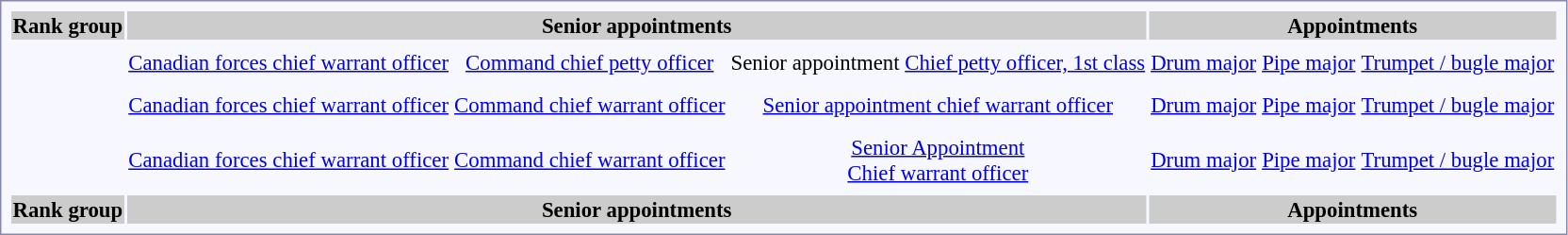<table style="border:1px solid #8888aa; background-color:#f7f8ff; padding:5px; font-size:95%; margin: 0px 12px 12px 0px; text-align:center">
<tr style="background-color:#CCCCCC;">
<td><strong>Rank group</strong></td>
<td colspan=3><strong>Senior appointments</strong></td>
<td colspan=3><strong>Appointments</strong></td>
</tr>
<tr>
<td rowspan=3><strong></strong></td>
<td></td>
<td></td>
<td></td>
<td></td>
<td></td>
<td></td>
</tr>
<tr>
<td><a href='#'>Canadian forces chief warrant officer</a></td>
<td><a href='#'>Command chief petty officer</a></td>
<td>Senior appointment <a href='#'>Chief petty officer, 1st class</a></td>
<td><a href='#'>Drum major</a></td>
<td><a href='#'>Pipe major</a></td>
<td><a href='#'>Trumpet / bugle major</a></td>
</tr>
<tr>
<td></td>
<td></td>
<td></td>
<td></td>
<td></td>
<td></td>
</tr>
<tr>
<td rowspan=3><strong></strong></td>
<td></td>
<td></td>
<td></td>
<td></td>
<td></td>
<td></td>
</tr>
<tr>
<td><a href='#'>Canadian forces chief warrant officer</a></td>
<td><a href='#'>Command chief warrant officer</a></td>
<td><a href='#'>Senior appointment chief warrant officer</a></td>
<td><a href='#'>Drum major</a></td>
<td><a href='#'>Pipe major</a></td>
<td><a href='#'>Trumpet / bugle major</a></td>
</tr>
<tr>
<td></td>
<td></td>
<td></td>
<td></td>
<td></td>
<td></td>
</tr>
<tr>
<td rowspan=3><strong></strong></td>
<td></td>
<td></td>
<td></td>
<td></td>
<td></td>
<td></td>
</tr>
<tr>
<td><a href='#'>Canadian forces chief warrant officer</a></td>
<td><a href='#'>Command chief warrant officer</a></td>
<td><a href='#'>Senior Appointment<br>Chief warrant officer</a></td>
<td><a href='#'>Drum major</a></td>
<td><a href='#'>Pipe major</a></td>
<td><a href='#'>Trumpet / bugle major</a></td>
</tr>
<tr>
<td></td>
<td></td>
<td></td>
<td></td>
<td></td>
<td></td>
</tr>
<tr style="background-color:#CCCCCC;">
<td><strong>Rank group</strong></td>
<td colspan=3><strong>Senior appointments</strong></td>
<td colspan=3><strong>Appointments</strong></td>
</tr>
</table>
